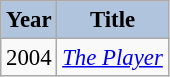<table class="wikitable" style="font-size:95%;">
<tr>
<th style="background:#B0C4DE;">Year</th>
<th style="background:#B0C4DE;">Title</th>
</tr>
<tr>
<td>2004</td>
<td><em><a href='#'>The Player</a></em></td>
</tr>
</table>
